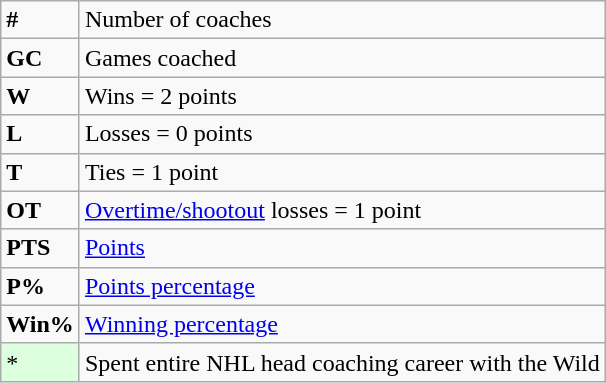<table class="wikitable">
<tr>
<td><strong>#</strong></td>
<td>Number of coaches</td>
</tr>
<tr>
<td><strong>GC</strong></td>
<td>Games coached</td>
</tr>
<tr>
<td><strong>W</strong></td>
<td>Wins = 2 points</td>
</tr>
<tr>
<td><strong>L</strong></td>
<td>Losses = 0 points</td>
</tr>
<tr>
<td><strong>T</strong></td>
<td>Ties = 1 point</td>
</tr>
<tr>
<td><strong>OT</strong></td>
<td><a href='#'>Overtime/shootout</a> losses = 1 point</td>
</tr>
<tr>
<td><strong>PTS</strong></td>
<td><a href='#'>Points</a></td>
</tr>
<tr>
<td><strong>P%</strong></td>
<td><a href='#'>Points percentage</a></td>
</tr>
<tr>
<td><strong>Win%</strong></td>
<td><a href='#'>Winning percentage</a></td>
</tr>
<tr>
<td style="background-color:#ddffdd">*</td>
<td>Spent entire NHL head coaching career with the Wild</td>
</tr>
</table>
